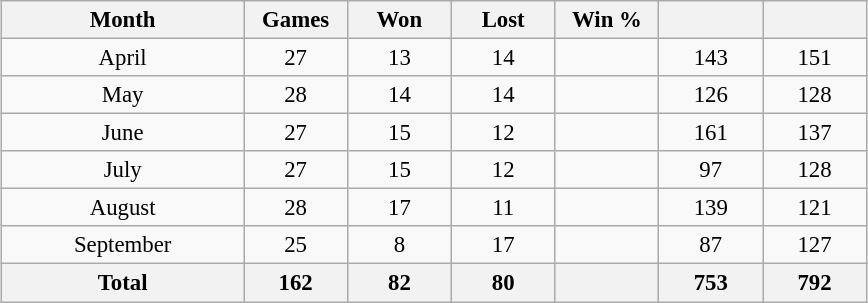<table class="wikitable" style="font-size:95%; text-align:center; width:38em;margin: 0.5em auto;">
<tr>
<th width="28%">Month</th>
<th width="12%">Games</th>
<th width="12%">Won</th>
<th width="12%">Lost</th>
<th width="12%">Win %</th>
<th width="12%"></th>
<th width="12%"></th>
</tr>
<tr>
<td>April</td>
<td>27</td>
<td>13</td>
<td>14</td>
<td></td>
<td>143</td>
<td>151</td>
</tr>
<tr>
<td>May</td>
<td>28</td>
<td>14</td>
<td>14</td>
<td></td>
<td>126</td>
<td>128</td>
</tr>
<tr>
<td>June</td>
<td>27</td>
<td>15</td>
<td>12</td>
<td></td>
<td>161</td>
<td>137</td>
</tr>
<tr>
<td>July</td>
<td>27</td>
<td>15</td>
<td>12</td>
<td></td>
<td>97</td>
<td>128</td>
</tr>
<tr>
<td>August</td>
<td>28</td>
<td>17</td>
<td>11</td>
<td></td>
<td>139</td>
<td>121</td>
</tr>
<tr>
<td>September</td>
<td>25</td>
<td>8</td>
<td>17</td>
<td></td>
<td>87</td>
<td>127</td>
</tr>
<tr>
<th>Total</th>
<th>162</th>
<th>82</th>
<th>80</th>
<th></th>
<th>753</th>
<th>792</th>
</tr>
</table>
